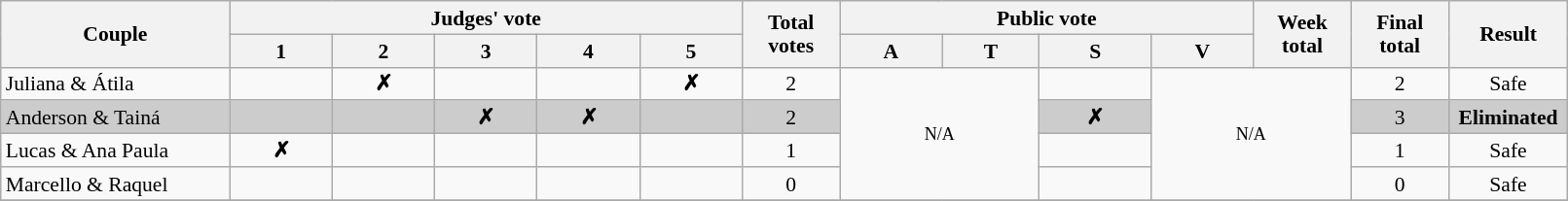<table class="wikitable" style="font-size:90%; line-height:16px; text-align:center" width="85%">
<tr>
<th rowspan=2 width=150>Couple</th>
<th colspan=5 width=185>Judges' vote</th>
<th rowspan=2 width=060>Total votes</th>
<th colspan=4 width=148>Public vote</th>
<th rowspan=2 width=060>Week total</th>
<th rowspan=2 width=060>Final total</th>
<th rowspan=2 width=075>Result</th>
</tr>
<tr>
<th>1</th>
<th>2</th>
<th>3</th>
<th>4</th>
<th>5</th>
<th>A</th>
<th>T</th>
<th>S</th>
<th>V</th>
</tr>
<tr>
<td align="left">Juliana & Átila</td>
<td></td>
<td><strong>✗</strong></td>
<td></td>
<td></td>
<td><strong>✗</strong></td>
<td>2</td>
<td rowspan=4 colspan=2><small>N/A</small></td>
<td></td>
<td rowspan=4 colspan=2><small>N/A</small></td>
<td>2</td>
<td>Safe</td>
</tr>
<tr bgcolor="CCCCCC">
<td align="left">Anderson & Tainá</td>
<td></td>
<td></td>
<td><strong>✗</strong></td>
<td><strong>✗</strong></td>
<td></td>
<td>2</td>
<td><strong>✗</strong></td>
<td>3</td>
<td><strong>Eliminated</strong></td>
</tr>
<tr>
<td align="left">Lucas & Ana Paula</td>
<td><strong>✗</strong></td>
<td></td>
<td></td>
<td></td>
<td></td>
<td>1</td>
<td></td>
<td>1</td>
<td>Safe</td>
</tr>
<tr>
<td align="left">Marcello & Raquel</td>
<td></td>
<td></td>
<td></td>
<td></td>
<td></td>
<td>0</td>
<td></td>
<td>0</td>
<td>Safe</td>
</tr>
<tr>
</tr>
</table>
